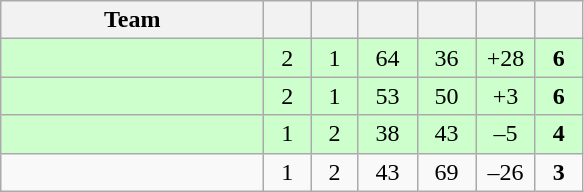<table class="wikitable" style="text-align:center;">
<tr>
<th style="width:10.5em;">Team</th>
<th style="width:1.5em;"></th>
<th style="width:1.5em;"></th>
<th style="width:2.0em;"></th>
<th style="width:2.0em;"></th>
<th style="width:2.0em;"></th>
<th style="width:1.5em;"></th>
</tr>
<tr bgcolor=#cfc>
<td align="left"></td>
<td>2</td>
<td>1</td>
<td>64</td>
<td>36</td>
<td>+28</td>
<td><strong>6</strong></td>
</tr>
<tr bgcolor=#cfc>
<td align="left"></td>
<td>2</td>
<td>1</td>
<td>53</td>
<td>50</td>
<td>+3</td>
<td><strong>6</strong></td>
</tr>
<tr bgcolor=#cfc>
<td align="left"></td>
<td>1</td>
<td>2</td>
<td>38</td>
<td>43</td>
<td>–5</td>
<td><strong>4</strong></td>
</tr>
<tr>
<td align="left"></td>
<td>1</td>
<td>2</td>
<td>43</td>
<td>69</td>
<td>–26</td>
<td><strong>3</strong></td>
</tr>
</table>
